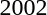<table>
<tr>
<td>2002</td>
<td></td>
<td></td>
<td></td>
</tr>
</table>
